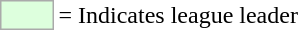<table>
<tr>
<td style="background:#DDFFDD; border:1px solid #aaa; width:2em;"></td>
<td>= Indicates league leader</td>
</tr>
</table>
